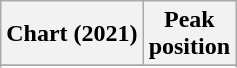<table class="wikitable sortable plainrowheaders">
<tr>
<th>Chart (2021)</th>
<th>Peak<br>position</th>
</tr>
<tr>
</tr>
<tr>
</tr>
</table>
